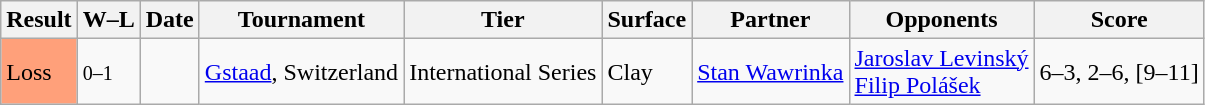<table class="sortable wikitable">
<tr>
<th>Result</th>
<th class="unsortable">W–L</th>
<th>Date</th>
<th>Tournament</th>
<th>Tier</th>
<th>Surface</th>
<th>Partner</th>
<th>Opponents</th>
<th class="unsortable">Score</th>
</tr>
<tr>
<td style="background:#ffa07a;">Loss</td>
<td><small>0–1</small></td>
<td><a href='#'></a></td>
<td><a href='#'>Gstaad</a>, Switzerland</td>
<td>International Series</td>
<td>Clay</td>
<td> <a href='#'>Stan Wawrinka</a></td>
<td> <a href='#'>Jaroslav Levinský</a> <br>  <a href='#'>Filip Polášek</a></td>
<td>6–3, 2–6, [9–11]</td>
</tr>
</table>
